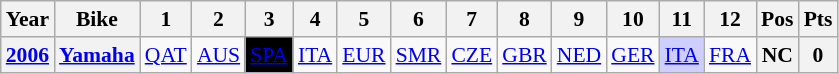<table class="wikitable" style="text-align:center; font-size:90%">
<tr>
<th>Year</th>
<th>Bike</th>
<th>1</th>
<th>2</th>
<th>3</th>
<th>4</th>
<th>5</th>
<th>6</th>
<th>7</th>
<th>8</th>
<th>9</th>
<th>10</th>
<th>11</th>
<th>12</th>
<th>Pos</th>
<th>Pts</th>
</tr>
<tr>
<th><a href='#'>2006</a></th>
<th><a href='#'>Yamaha</a></th>
<td><a href='#'>QAT</a></td>
<td><a href='#'>AUS</a></td>
<td style="background:#000000; color:white;"><a href='#'><span>SPA</span></a><br></td>
<td><a href='#'>ITA</a></td>
<td><a href='#'>EUR</a></td>
<td><a href='#'>SMR</a></td>
<td><a href='#'>CZE</a></td>
<td><a href='#'>GBR</a></td>
<td><a href='#'>NED</a></td>
<td><a href='#'>GER</a></td>
<td style="background:#CFCFFF;"><a href='#'>ITA</a><br></td>
<td><a href='#'>FRA</a></td>
<th>NC</th>
<th>0</th>
</tr>
</table>
